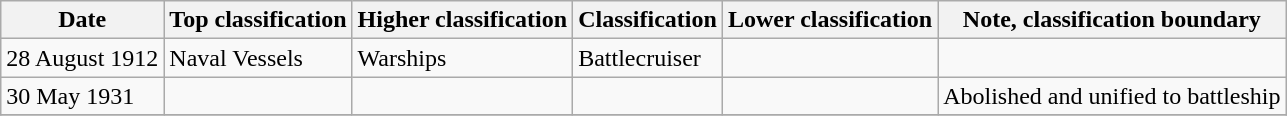<table class="wikitable">
<tr>
<th>Date</th>
<th>Top classification</th>
<th>Higher classification</th>
<th>Classification</th>
<th>Lower classification</th>
<th>Note, classification boundary</th>
</tr>
<tr>
<td>28 August 1912</td>
<td>Naval Vessels</td>
<td>Warships</td>
<td>Battlecruiser</td>
<td></td>
<td></td>
</tr>
<tr>
<td>30 May 1931</td>
<td></td>
<td></td>
<td></td>
<td></td>
<td>Abolished and unified to battleship</td>
</tr>
<tr>
</tr>
</table>
